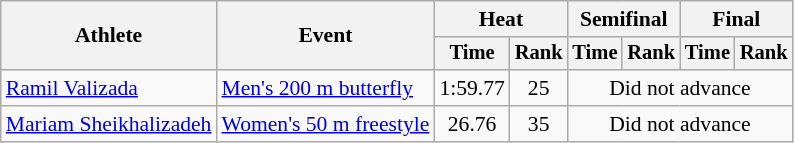<table class=wikitable style="font-size:90%">
<tr>
<th rowspan="2">Athlete</th>
<th rowspan="2">Event</th>
<th colspan="2">Heat</th>
<th colspan="2">Semifinal</th>
<th colspan="2">Final</th>
</tr>
<tr style="font-size:95%">
<th>Time</th>
<th>Rank</th>
<th>Time</th>
<th>Rank</th>
<th>Time</th>
<th>Rank</th>
</tr>
<tr align=center>
<td align=left><a href='#'>Ramil Valizada</a></td>
<td align=left><a href='#'>Men's 200 m butterfly</a></td>
<td>1:59.77</td>
<td>25</td>
<td colspan=4>Did not advance</td>
</tr>
<tr align=center>
<td align=left><a href='#'>Mariam Sheikhalizadeh</a></td>
<td align=left><a href='#'>Women's 50 m freestyle</a></td>
<td>26.76</td>
<td>35</td>
<td colspan=4>Did not advance</td>
</tr>
</table>
